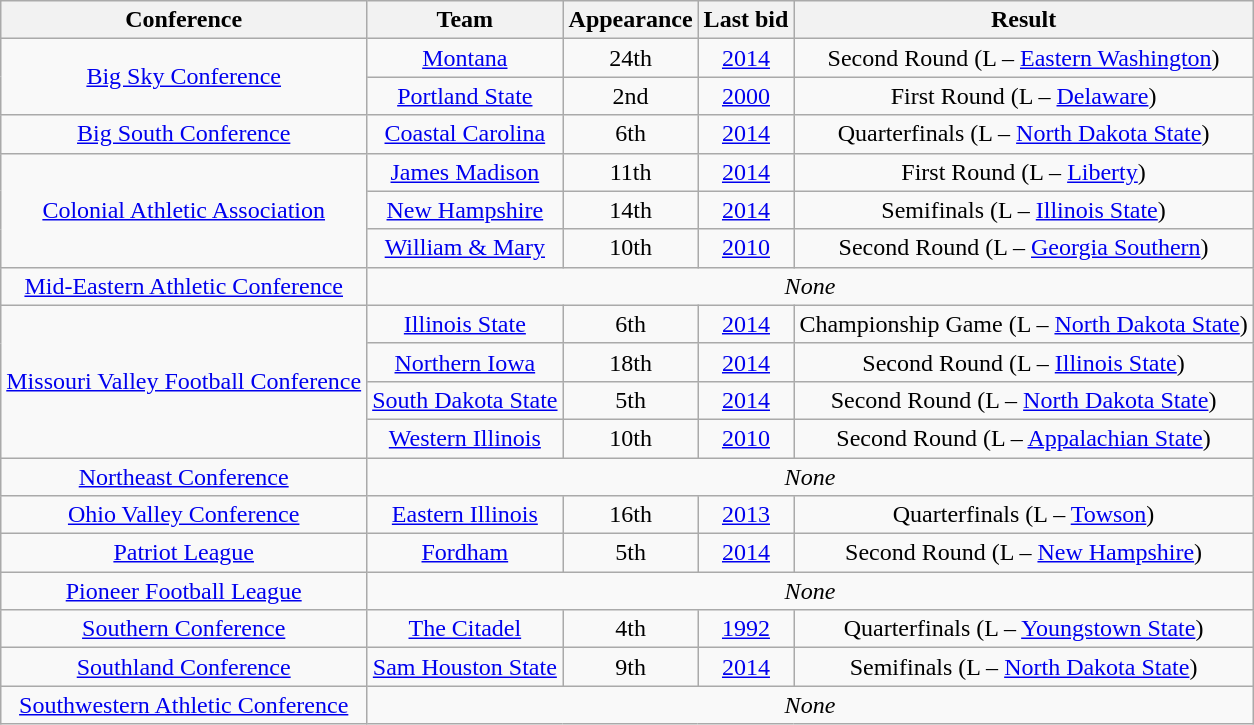<table class="wikitable sortable" style="text-align: center;">
<tr>
<th>Conference</th>
<th>Team</th>
<th data-sort-type=number>Appearance</th>
<th>Last bid</th>
<th>Result</th>
</tr>
<tr>
<td rowspan=2><a href='#'>Big Sky Conference</a></td>
<td><a href='#'>Montana</a></td>
<td>24th</td>
<td><a href='#'>2014</a></td>
<td>Second Round (L – <a href='#'>Eastern Washington</a>)</td>
</tr>
<tr>
<td><a href='#'>Portland State</a></td>
<td>2nd</td>
<td><a href='#'>2000</a></td>
<td>First Round (L – <a href='#'>Delaware</a>)</td>
</tr>
<tr>
<td><a href='#'>Big South Conference</a></td>
<td><a href='#'>Coastal Carolina</a></td>
<td>6th</td>
<td><a href='#'>2014</a></td>
<td>Quarterfinals (L – <a href='#'>North Dakota State</a>)</td>
</tr>
<tr>
<td rowspan=3><a href='#'>Colonial Athletic Association</a></td>
<td><a href='#'>James Madison</a></td>
<td>11th</td>
<td><a href='#'>2014</a></td>
<td>First Round (L – <a href='#'>Liberty</a>)</td>
</tr>
<tr>
<td><a href='#'>New Hampshire</a></td>
<td>14th</td>
<td><a href='#'>2014</a></td>
<td>Semifinals (L – <a href='#'>Illinois State</a>)</td>
</tr>
<tr>
<td><a href='#'>William & Mary</a></td>
<td>10th</td>
<td><a href='#'>2010</a></td>
<td>Second Round (L – <a href='#'>Georgia Southern</a>)</td>
</tr>
<tr>
<td><a href='#'>Mid-Eastern Athletic Conference</a></td>
<td colspan=4><em>None</em></td>
</tr>
<tr>
<td rowspan=4><a href='#'>Missouri Valley Football Conference</a></td>
<td><a href='#'>Illinois State</a></td>
<td>6th</td>
<td><a href='#'>2014</a></td>
<td>Championship Game (L – <a href='#'>North Dakota State</a>)</td>
</tr>
<tr>
<td><a href='#'>Northern Iowa</a></td>
<td>18th</td>
<td><a href='#'>2014</a></td>
<td>Second Round (L – <a href='#'>Illinois State</a>)</td>
</tr>
<tr>
<td><a href='#'>South Dakota State</a></td>
<td>5th</td>
<td><a href='#'>2014</a></td>
<td>Second Round (L – <a href='#'>North Dakota State</a>)</td>
</tr>
<tr>
<td><a href='#'>Western Illinois</a></td>
<td>10th</td>
<td><a href='#'>2010</a></td>
<td>Second Round (L – <a href='#'>Appalachian State</a>)</td>
</tr>
<tr>
<td><a href='#'>Northeast Conference</a></td>
<td colspan=4><em>None</em></td>
</tr>
<tr>
<td><a href='#'>Ohio Valley Conference</a></td>
<td><a href='#'>Eastern Illinois</a></td>
<td>16th</td>
<td><a href='#'>2013</a></td>
<td>Quarterfinals (L – <a href='#'>Towson</a>)</td>
</tr>
<tr>
<td><a href='#'>Patriot League</a></td>
<td><a href='#'>Fordham</a></td>
<td>5th</td>
<td><a href='#'>2014</a></td>
<td>Second Round (L – <a href='#'>New Hampshire</a>)</td>
</tr>
<tr>
<td><a href='#'>Pioneer Football League</a></td>
<td colspan=4><em>None</em></td>
</tr>
<tr>
<td><a href='#'>Southern Conference</a></td>
<td><a href='#'>The Citadel</a></td>
<td>4th</td>
<td><a href='#'>1992</a></td>
<td>Quarterfinals (L – <a href='#'>Youngstown State</a>)</td>
</tr>
<tr>
<td><a href='#'>Southland Conference</a></td>
<td><a href='#'>Sam Houston State</a></td>
<td>9th</td>
<td><a href='#'>2014</a></td>
<td>Semifinals (L – <a href='#'>North Dakota State</a>)</td>
</tr>
<tr>
<td><a href='#'>Southwestern Athletic Conference</a></td>
<td colspan=4><em>None</em></td>
</tr>
</table>
